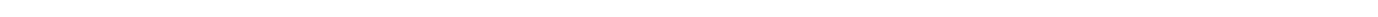<table style="width:88%; text-align:center;">
<tr style="color:white;">
<td style="background:"><strong>2</strong></td>
<td style="background:"><strong>80</strong></td>
<td style="background:"><strong>12</strong></td>
<td style="background:"><strong>5</strong></td>
</tr>
</table>
